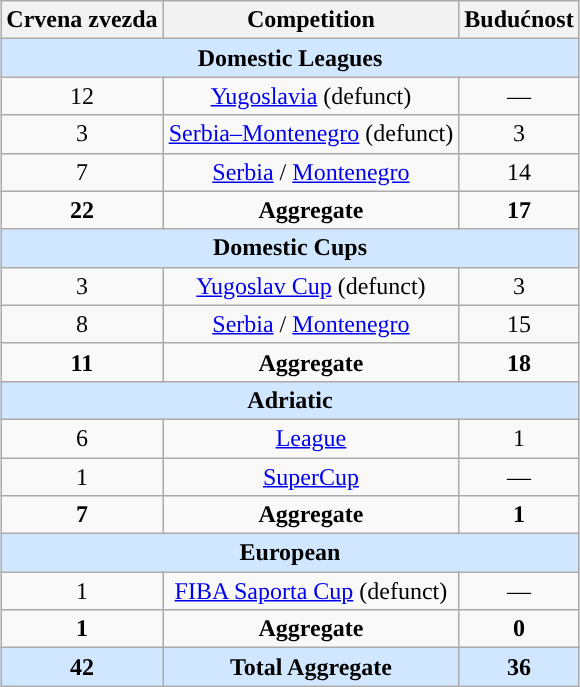<table class="wikitable"  style="width:auto; margin:auto;">
<tr>
<th>Crvena zvezda</th>
<th>Competition</th>
<th>Budućnost</th>
</tr>
<tr style="text-align:center;" bgcolor=#D0E7FF>
<td colspan="4"><strong>Domestic Leagues</strong></td>
</tr>
<tr style="text-align:center;">
<td>12</td>
<td><a href='#'>Yugoslavia</a> (defunct)</td>
<td>—</td>
</tr>
<tr style="text-align:center;">
<td>3</td>
<td><a href='#'>Serbia–Montenegro</a> (defunct)</td>
<td>3</td>
</tr>
<tr style="text-align:center;">
<td>7</td>
<td><a href='#'>Serbia</a> / <a href='#'>Montenegro</a></td>
<td>14</td>
</tr>
<tr align="center">
<td><strong>22</strong></td>
<td><strong>Aggregate</strong></td>
<td><strong>17</strong></td>
</tr>
<tr style="text-align:center;" bgcolor=#D0E7FF>
<td colspan="4"><strong>Domestic Cups</strong></td>
</tr>
<tr style="text-align:center;">
<td>3</td>
<td><a href='#'>Yugoslav Cup</a> (defunct)</td>
<td>3</td>
</tr>
<tr style="text-align:center;">
<td>8</td>
<td><a href='#'>Serbia</a> / <a href='#'>Montenegro</a></td>
<td>15</td>
</tr>
<tr align="center">
<td><strong>11</strong></td>
<td><strong>Aggregate</strong></td>
<td><strong>18</strong></td>
</tr>
<tr align="center" bgcolor=#D0E7FF>
<td colspan="4"><strong>Adriatic</strong></td>
</tr>
<tr style="text-align:center;">
<td>6</td>
<td><a href='#'>League</a></td>
<td>1</td>
</tr>
<tr style="text-align:center;">
<td>1</td>
<td><a href='#'>SuperCup</a></td>
<td>—</td>
</tr>
<tr align="center">
<td><strong>7</strong></td>
<td><strong>Aggregate</strong></td>
<td><strong>1</strong></td>
</tr>
<tr style="text-align:center;"  bgcolor=#D0E7FF>
<td colspan="4"><strong>European</strong></td>
</tr>
<tr style="text-align:center;">
<td>1</td>
<td><a href='#'>FIBA Saporta Cup</a> (defunct)</td>
<td>—</td>
</tr>
<tr align="center">
<td><strong>1</strong></td>
<td><strong>Aggregate</strong></td>
<td><strong>0</strong></td>
</tr>
<tr align="center" bgcolor=#D0E7FF>
<td><strong>42</strong></td>
<td><strong>Total Aggregate</strong></td>
<td><strong>36</strong></td>
</tr>
</table>
